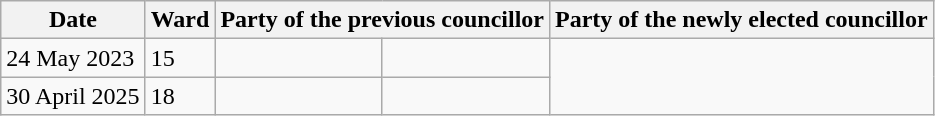<table class="wikitable">
<tr>
<th>Date</th>
<th>Ward</th>
<th colspan=2>Party of the previous councillor</th>
<th colspan=2>Party of the newly elected councillor</th>
</tr>
<tr>
<td>24 May 2023</td>
<td>15</td>
<td></td>
<td></td>
</tr>
<tr>
<td>30 April 2025</td>
<td>18</td>
<td></td>
<td></td>
</tr>
</table>
